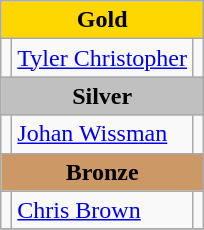<table class="wikitable">
<tr bgcolor=gold>
<td colspan=3 align=center><strong>Gold</strong></td>
</tr>
<tr>
<td></td>
<td><a href='#'>Tyler Christopher</a></td>
<td></td>
</tr>
<tr bgcolor=silver>
<td colspan=3 align=center><strong>Silver</strong></td>
</tr>
<tr>
<td></td>
<td><a href='#'>Johan Wissman</a></td>
<td></td>
</tr>
<tr bgcolor=cc9966>
<td colspan=3 align=center><strong>Bronze</strong></td>
</tr>
<tr>
<td></td>
<td><a href='#'>Chris Brown</a></td>
<td></td>
</tr>
<tr>
</tr>
</table>
